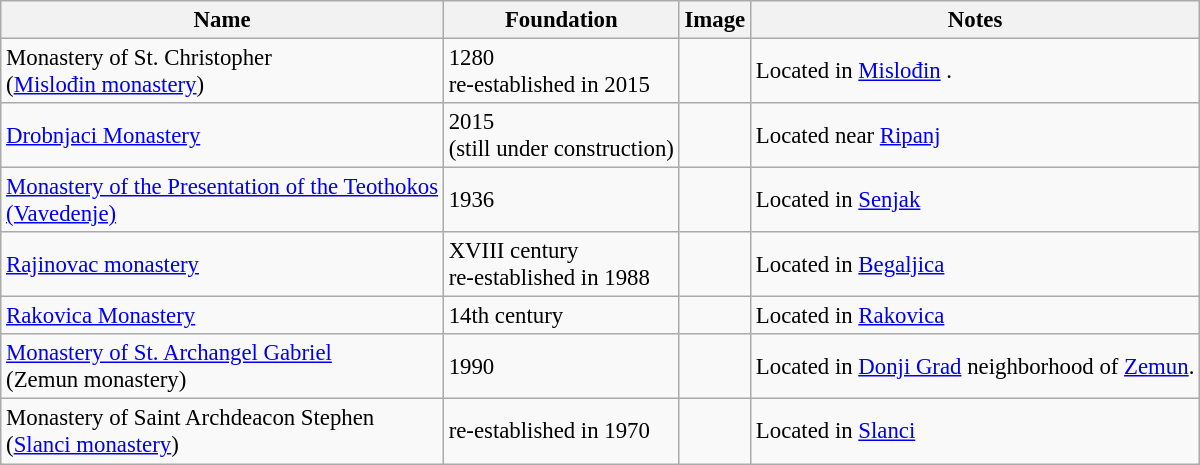<table class="wikitable" style="font-size:95%;">
<tr>
<th>Name</th>
<th>Foundation</th>
<th>Image</th>
<th>Notes</th>
</tr>
<tr>
<td>Monastery of St. Christopher<br>(<a href='#'>Mislođin monastery</a>)</td>
<td>1280<br>re-established in 2015</td>
<td></td>
<td>Located in <a href='#'>Mislođin</a> .</td>
</tr>
<tr>
<td><a href='#'>Drobnjaci Monastery</a></td>
<td>2015<br>(still under construction)</td>
<td></td>
<td>Located near <a href='#'>Ripanj</a></td>
</tr>
<tr>
<td><a href='#'>Monastery of the Presentation of the Teothokos</a><br><a href='#'>(Vavedenje)</a></td>
<td>1936</td>
<td></td>
<td>Located in <a href='#'>Senjak</a></td>
</tr>
<tr>
<td><a href='#'>Rajinovac monastery</a></td>
<td>XVIII century<br>re-established in 1988</td>
<td></td>
<td>Located in <a href='#'>Begaljica</a></td>
</tr>
<tr>
<td><a href='#'>Rakovica Monastery</a><br></td>
<td>14th century</td>
<td></td>
<td>Located in <a href='#'>Rakovica</a></td>
</tr>
<tr>
<td><a href='#'>Monastery of St. Archangel Gabriel</a><br>(Zemun monastery)</td>
<td>1990</td>
<td></td>
<td>Located in <a href='#'>Donji Grad</a> neighborhood of <a href='#'>Zemun</a>.</td>
</tr>
<tr>
<td>Monastery of Saint Archdeacon Stephen<br>(<a href='#'>Slanci monastery</a>)</td>
<td>re-established in 1970</td>
<td></td>
<td>Located in <a href='#'>Slanci</a></td>
</tr>
</table>
